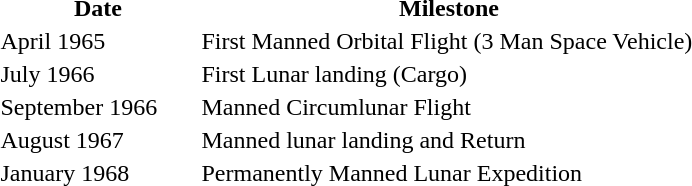<table>
<tr>
<th scope="col" width="130">Date</th>
<th scope="col" width="330">Milestone</th>
</tr>
<tr>
<td>April 1965</td>
<td>First Manned Orbital Flight (3 Man Space Vehicle)</td>
</tr>
<tr>
<td>July 1966</td>
<td>First Lunar landing (Cargo)</td>
</tr>
<tr>
<td>September 1966</td>
<td>Manned Circumlunar Flight</td>
</tr>
<tr>
<td>August 1967</td>
<td>Manned lunar landing and Return</td>
</tr>
<tr>
<td>January 1968</td>
<td>Permanently Manned Lunar Expedition</td>
</tr>
</table>
